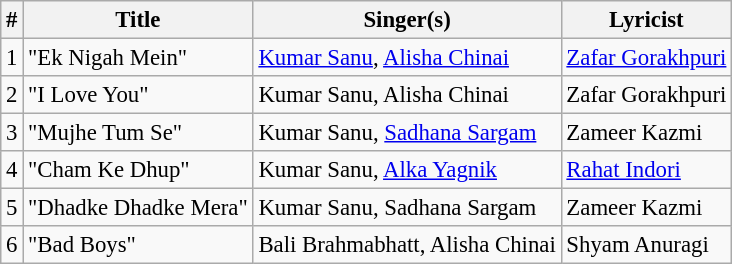<table class="wikitable sortable" style="font-size:95%;">
<tr>
<th>#</th>
<th>Title</th>
<th>Singer(s)</th>
<th>Lyricist</th>
</tr>
<tr>
<td>1</td>
<td>"Ek Nigah Mein"</td>
<td><a href='#'>Kumar Sanu</a>, <a href='#'>Alisha Chinai</a></td>
<td><a href='#'>Zafar Gorakhpuri</a></td>
</tr>
<tr>
<td>2</td>
<td>"I Love You"</td>
<td>Kumar Sanu, Alisha Chinai</td>
<td>Zafar Gorakhpuri</td>
</tr>
<tr>
<td>3</td>
<td>"Mujhe Tum Se"</td>
<td>Kumar Sanu, <a href='#'>Sadhana Sargam</a></td>
<td>Zameer Kazmi</td>
</tr>
<tr>
<td>4</td>
<td>"Cham Ke Dhup"</td>
<td>Kumar Sanu, <a href='#'>Alka Yagnik</a></td>
<td><a href='#'>Rahat Indori</a></td>
</tr>
<tr>
<td>5</td>
<td>"Dhadke Dhadke Mera"</td>
<td>Kumar Sanu, Sadhana Sargam</td>
<td>Zameer Kazmi</td>
</tr>
<tr>
<td>6</td>
<td>"Bad Boys"</td>
<td>Bali Brahmabhatt, Alisha Chinai</td>
<td>Shyam Anuragi</td>
</tr>
</table>
